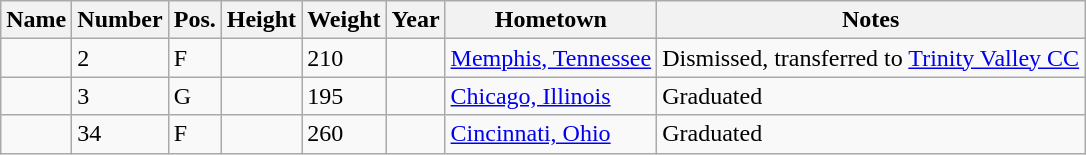<table class="wikitable sortable" border="1">
<tr>
<th>Name</th>
<th>Number</th>
<th>Pos.</th>
<th>Height</th>
<th>Weight</th>
<th>Year</th>
<th>Hometown</th>
<th class="unsortable">Notes</th>
</tr>
<tr>
<td></td>
<td>2</td>
<td>F</td>
<td></td>
<td>210</td>
<td></td>
<td><a href='#'>Memphis, Tennessee</a></td>
<td>Dismissed, transferred to <a href='#'>Trinity Valley CC</a></td>
</tr>
<tr>
<td></td>
<td>3</td>
<td>G</td>
<td></td>
<td>195</td>
<td></td>
<td><a href='#'>Chicago, Illinois</a></td>
<td>Graduated</td>
</tr>
<tr>
<td></td>
<td>34</td>
<td>F</td>
<td></td>
<td>260</td>
<td></td>
<td><a href='#'>Cincinnati, Ohio</a></td>
<td>Graduated</td>
</tr>
</table>
